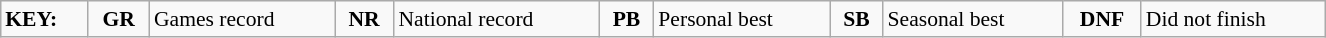<table class="wikitable" style="margin:0.5em auto; font-size:90%; position:relative;" width=70%>
<tr>
<td><strong>KEY:</strong></td>
<td align=center><strong>GR</strong></td>
<td>Games record</td>
<td align=center><strong>NR</strong></td>
<td>National record</td>
<td align=center><strong>PB</strong></td>
<td>Personal best</td>
<td align=center><strong>SB</strong></td>
<td>Seasonal best</td>
<td align=center><strong>DNF</strong></td>
<td>Did not finish</td>
</tr>
</table>
